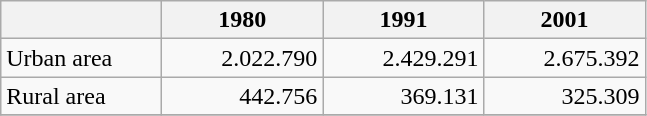<table class="wikitable">
<tr>
<th width="100px"></th>
<th width="100px">1980</th>
<th width="100px">1991</th>
<th width="100px">2001</th>
</tr>
<tr>
<td>Urban area</td>
<td align="right">2.022.790</td>
<td align="right">2.429.291</td>
<td align="right">2.675.392</td>
</tr>
<tr>
<td>Rural area</td>
<td align="right">442.756</td>
<td align="right">369.131</td>
<td align="right">325.309</td>
</tr>
<tr>
</tr>
</table>
